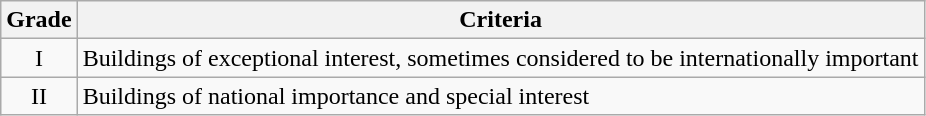<table class="wikitable">
<tr>
<th>Grade</th>
<th>Criteria</th>
</tr>
<tr>
<td align="center" >I</td>
<td>Buildings of exceptional interest, sometimes considered to be internationally important</td>
</tr>
<tr>
<td align="center" >II</td>
<td>Buildings of national importance and special interest</td>
</tr>
</table>
